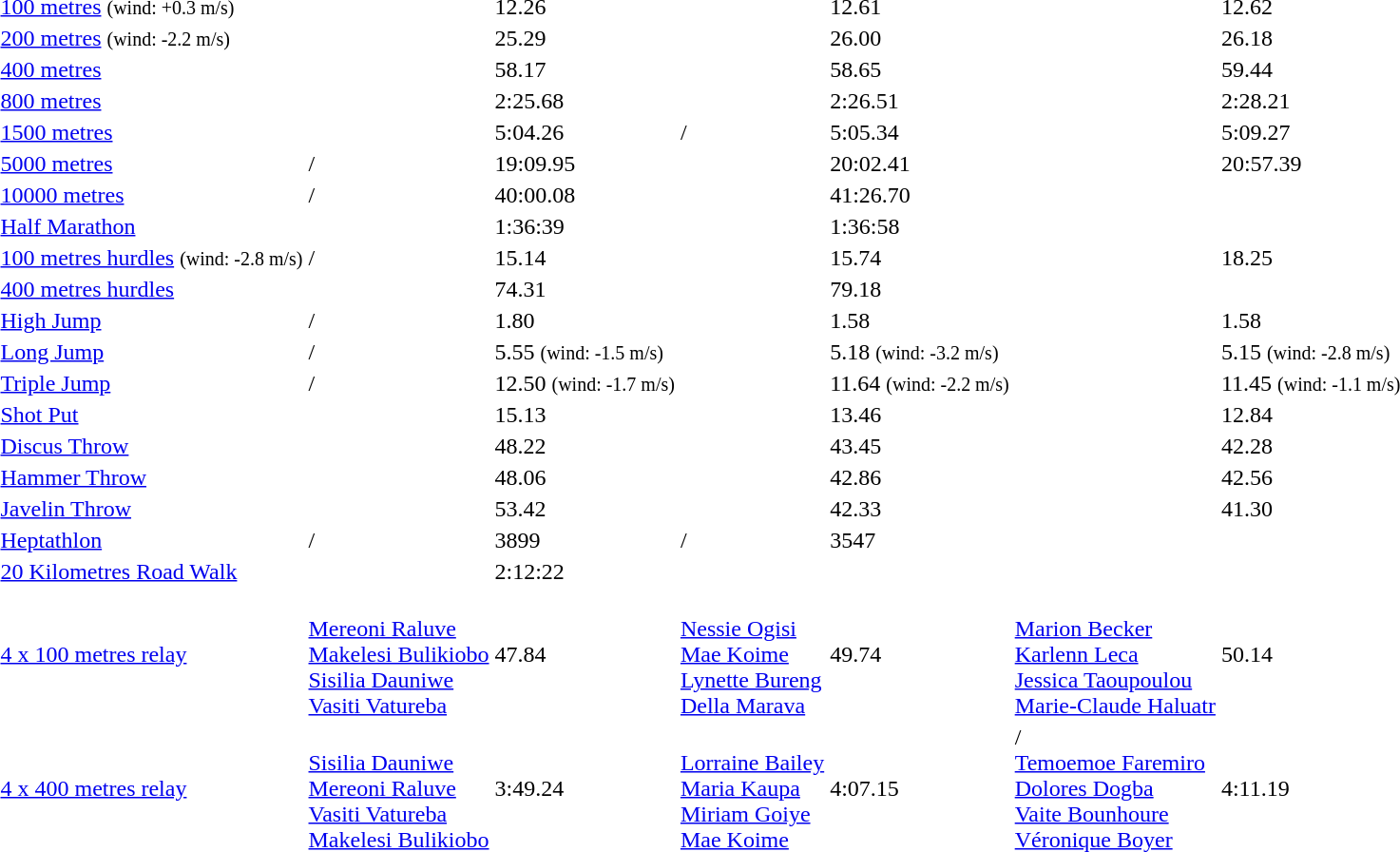<table>
<tr>
<td><a href='#'>100 metres</a> <small>(wind: +0.3 m/s)</small></td>
<td></td>
<td>12.26</td>
<td></td>
<td>12.61</td>
<td></td>
<td>12.62</td>
</tr>
<tr>
<td><a href='#'>200 metres</a> <small>(wind: -2.2 m/s)</small></td>
<td></td>
<td>25.29</td>
<td></td>
<td>26.00</td>
<td></td>
<td>26.18</td>
</tr>
<tr>
<td><a href='#'>400 metres</a></td>
<td></td>
<td>58.17</td>
<td></td>
<td>58.65</td>
<td></td>
<td>59.44</td>
</tr>
<tr>
<td><a href='#'>800 metres</a></td>
<td></td>
<td>2:25.68</td>
<td></td>
<td>2:26.51</td>
<td></td>
<td>2:28.21</td>
</tr>
<tr>
<td><a href='#'>1500 metres</a></td>
<td></td>
<td>5:04.26</td>
<td>/</td>
<td>5:05.34</td>
<td></td>
<td>5:09.27</td>
</tr>
<tr>
<td><a href='#'>5000 metres</a></td>
<td>/</td>
<td>19:09.95</td>
<td></td>
<td>20:02.41</td>
<td></td>
<td>20:57.39</td>
</tr>
<tr>
<td><a href='#'>10000 metres</a></td>
<td>/</td>
<td>40:00.08</td>
<td></td>
<td>41:26.70</td>
<td></td>
<td></td>
</tr>
<tr>
<td><a href='#'>Half Marathon</a></td>
<td></td>
<td>1:36:39</td>
<td></td>
<td>1:36:58</td>
<td></td>
<td></td>
</tr>
<tr>
<td><a href='#'>100 metres hurdles</a> <small>(wind: -2.8 m/s)</small></td>
<td>/</td>
<td>15.14</td>
<td></td>
<td>15.74</td>
<td></td>
<td>18.25</td>
</tr>
<tr>
<td><a href='#'>400 metres hurdles</a></td>
<td></td>
<td>74.31</td>
<td></td>
<td>79.18</td>
<td></td>
<td></td>
</tr>
<tr>
<td><a href='#'>High Jump</a></td>
<td>/</td>
<td>1.80</td>
<td></td>
<td>1.58</td>
<td></td>
<td>1.58</td>
</tr>
<tr>
<td><a href='#'>Long Jump</a></td>
<td>/</td>
<td>5.55 <small>(wind: -1.5 m/s)</small></td>
<td></td>
<td>5.18 <small>(wind: -3.2 m/s)</small></td>
<td></td>
<td>5.15 <small>(wind: -2.8 m/s)</small></td>
</tr>
<tr>
<td><a href='#'>Triple Jump</a></td>
<td>/</td>
<td>12.50 <small>(wind: -1.7 m/s)</small></td>
<td></td>
<td>11.64 <small>(wind: -2.2 m/s)</small></td>
<td></td>
<td>11.45 <small>(wind: -1.1 m/s)</small></td>
</tr>
<tr>
<td><a href='#'>Shot Put</a></td>
<td></td>
<td>15.13</td>
<td></td>
<td>13.46</td>
<td></td>
<td>12.84</td>
</tr>
<tr>
<td><a href='#'>Discus Throw</a></td>
<td></td>
<td>48.22</td>
<td></td>
<td>43.45</td>
<td></td>
<td>42.28</td>
</tr>
<tr>
<td><a href='#'>Hammer Throw</a></td>
<td></td>
<td>48.06</td>
<td></td>
<td>42.86</td>
<td></td>
<td>42.56</td>
</tr>
<tr>
<td><a href='#'>Javelin Throw</a></td>
<td></td>
<td>53.42</td>
<td></td>
<td>42.33</td>
<td></td>
<td>41.30</td>
</tr>
<tr>
<td><a href='#'>Heptathlon</a></td>
<td>/</td>
<td>3899</td>
<td>/</td>
<td>3547</td>
<td></td>
<td></td>
</tr>
<tr>
<td><a href='#'>20 Kilometres Road Walk</a></td>
<td></td>
<td>2:12:22</td>
<td></td>
<td></td>
<td></td>
<td></td>
</tr>
<tr>
<td><a href='#'>4 x 100 metres relay</a></td>
<td> <br> <a href='#'>Mereoni Raluve</a> <br> <a href='#'>Makelesi Bulikiobo</a> <br> <a href='#'>Sisilia Dauniwe</a> <br> <a href='#'>Vasiti Vatureba</a></td>
<td>47.84</td>
<td> <br> <a href='#'>Nessie Ogisi</a> <br> <a href='#'>Mae Koime</a> <br> <a href='#'>Lynette Bureng</a> <br> <a href='#'>Della Marava</a></td>
<td>49.74</td>
<td> <br> <a href='#'>Marion Becker</a> <br> <a href='#'>Karlenn Leca</a> <br> <a href='#'>Jessica Taoupoulou</a> <br> <a href='#'>Marie-Claude Haluatr</a></td>
<td>50.14</td>
</tr>
<tr>
<td><a href='#'>4 x 400 metres relay</a></td>
<td> <br> <a href='#'>Sisilia Dauniwe</a> <br> <a href='#'>Mereoni Raluve</a> <br> <a href='#'>Vasiti Vatureba</a> <br> <a href='#'>Makelesi Bulikiobo</a></td>
<td>3:49.24</td>
<td> <br> <a href='#'>Lorraine Bailey</a> <br> <a href='#'>Maria Kaupa</a> <br> <a href='#'>Miriam Goiye</a> <br> <a href='#'>Mae Koime</a></td>
<td>4:07.15</td>
<td>/ <br> <a href='#'>Temoemoe Faremiro</a> <br> <a href='#'>Dolores Dogba</a> <br> <a href='#'>Vaite Bounhoure</a> <br> <a href='#'>Véronique Boyer</a></td>
<td>4:11.19</td>
</tr>
</table>
